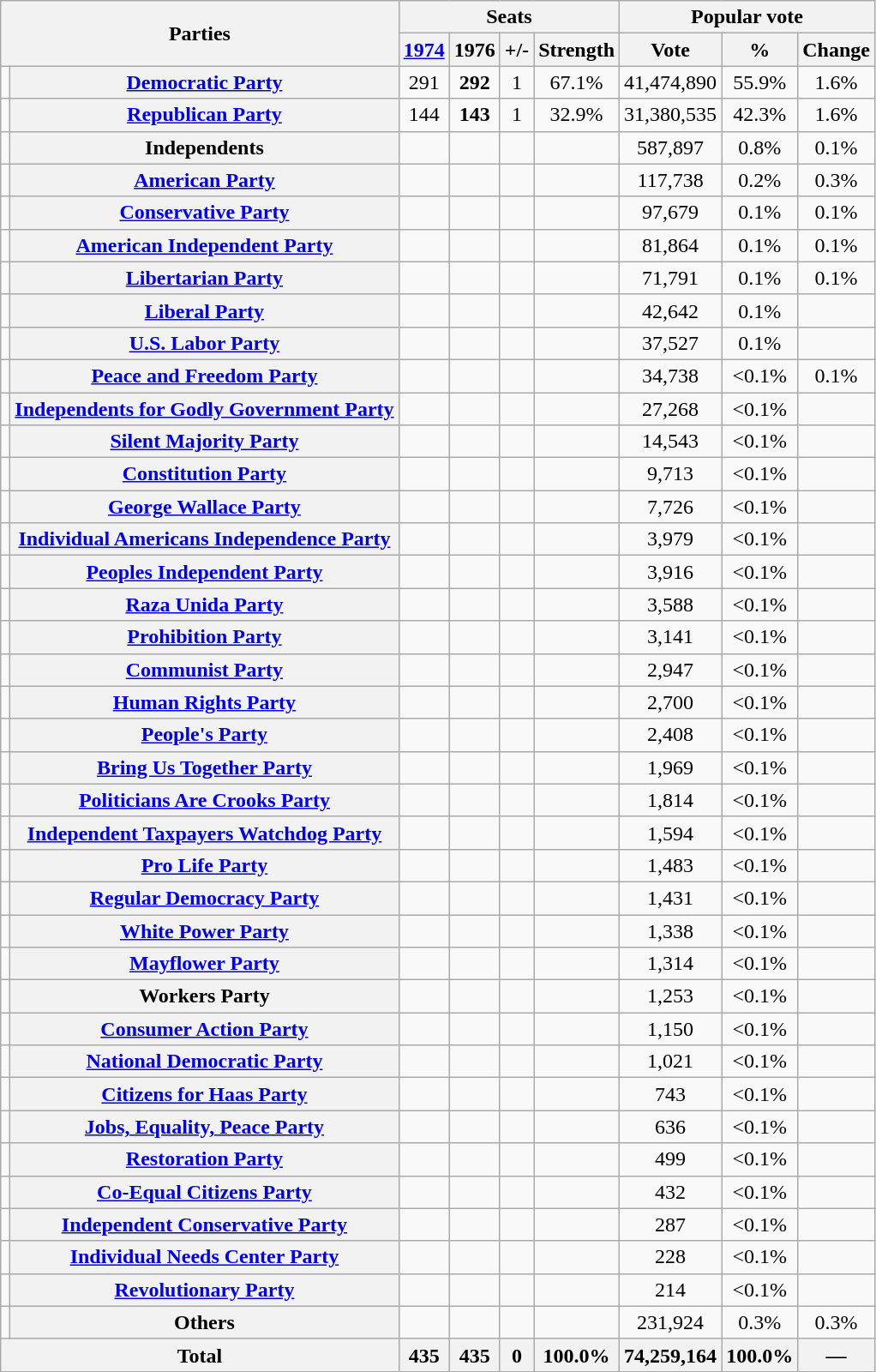<table class=wikitable style="text-align:center">
<tr>
<th rowspan=2 colspan=2>Parties</th>
<th colspan=4>Seats</th>
<th colspan=3>Popular vote</th>
</tr>
<tr>
<th><a href='#'>1974</a></th>
<th>1976</th>
<th>+/-</th>
<th>Strength</th>
<th>Vote</th>
<th>%</th>
<th>Change</th>
</tr>
<tr>
<td></td>
<th><a href='#'>Democratic Party</a></th>
<td>291</td>
<td><strong>292</strong></td>
<td> 1</td>
<td>67.1%</td>
<td>41,474,890</td>
<td>55.9%</td>
<td> 1.6%</td>
</tr>
<tr>
<td></td>
<th><a href='#'>Republican Party</a></th>
<td>144</td>
<td><strong>143</strong></td>
<td> 1</td>
<td>32.9%</td>
<td>31,380,535</td>
<td>42.3%</td>
<td> 1.6%</td>
</tr>
<tr>
<td></td>
<th>Independents</th>
<td></td>
<td></td>
<td></td>
<td></td>
<td>587,897</td>
<td>0.8%</td>
<td> 0.1%</td>
</tr>
<tr>
<td></td>
<th><a href='#'>American Party</a></th>
<td></td>
<td></td>
<td></td>
<td></td>
<td>117,738</td>
<td>0.2%</td>
<td> 0.3%</td>
</tr>
<tr>
<td></td>
<th><a href='#'>Conservative Party</a></th>
<td></td>
<td></td>
<td></td>
<td></td>
<td>97,679</td>
<td>0.1%</td>
<td> 0.1%</td>
</tr>
<tr>
<td></td>
<th><a href='#'>American Independent Party</a></th>
<td></td>
<td></td>
<td></td>
<td></td>
<td>81,864</td>
<td>0.1%</td>
<td> 0.1%</td>
</tr>
<tr>
<td></td>
<th><a href='#'>Libertarian Party</a></th>
<td></td>
<td></td>
<td></td>
<td></td>
<td>71,791</td>
<td>0.1%</td>
<td> 0.1%</td>
</tr>
<tr>
<td></td>
<th><a href='#'>Liberal Party</a></th>
<td></td>
<td></td>
<td></td>
<td></td>
<td>42,642</td>
<td>0.1%</td>
<td></td>
</tr>
<tr>
<td></td>
<th><a href='#'>U.S. Labor Party</a></th>
<td></td>
<td></td>
<td></td>
<td></td>
<td>37,527</td>
<td>0.1%</td>
<td></td>
</tr>
<tr>
<td></td>
<th><a href='#'>Peace and Freedom Party</a></th>
<td></td>
<td></td>
<td></td>
<td></td>
<td>34,738</td>
<td><0.1%</td>
<td> 0.1%</td>
</tr>
<tr>
<td></td>
<th><a href='#'>Independents for Godly Government Party</a></th>
<td></td>
<td></td>
<td></td>
<td></td>
<td>27,268</td>
<td><0.1%</td>
<td></td>
</tr>
<tr>
<td></td>
<th><a href='#'>Silent Majority Party</a></th>
<td></td>
<td></td>
<td></td>
<td></td>
<td>14,543</td>
<td><0.1%</td>
<td></td>
</tr>
<tr>
<td></td>
<th><a href='#'>Constitution Party</a></th>
<td></td>
<td></td>
<td></td>
<td></td>
<td>9,713</td>
<td><0.1%</td>
<td></td>
</tr>
<tr>
<td></td>
<th><a href='#'>George Wallace Party</a></th>
<td></td>
<td></td>
<td></td>
<td></td>
<td>7,726</td>
<td><0.1%</td>
<td></td>
</tr>
<tr>
<td></td>
<th><a href='#'>Individual Americans Independence Party</a></th>
<td></td>
<td></td>
<td></td>
<td></td>
<td>3,979</td>
<td><0.1%</td>
<td></td>
</tr>
<tr>
<td></td>
<th><a href='#'>Peoples Independent Party</a></th>
<td></td>
<td></td>
<td></td>
<td></td>
<td>3,916</td>
<td><0.1%</td>
<td></td>
</tr>
<tr>
<td></td>
<th><a href='#'>Raza Unida Party</a></th>
<td></td>
<td></td>
<td></td>
<td></td>
<td>3,588</td>
<td><0.1%</td>
<td></td>
</tr>
<tr>
<td></td>
<th><a href='#'>Prohibition Party</a></th>
<td></td>
<td></td>
<td></td>
<td></td>
<td>3,141</td>
<td><0.1%</td>
<td></td>
</tr>
<tr>
<td></td>
<th><a href='#'>Communist Party</a></th>
<td></td>
<td></td>
<td></td>
<td></td>
<td>2,947</td>
<td><0.1%</td>
<td></td>
</tr>
<tr>
<td></td>
<th><a href='#'>Human Rights Party</a></th>
<td></td>
<td></td>
<td></td>
<td></td>
<td>2,700</td>
<td><0.1%</td>
<td></td>
</tr>
<tr>
<td></td>
<th><a href='#'>People's Party</a></th>
<td></td>
<td></td>
<td></td>
<td></td>
<td>2,408</td>
<td><0.1%</td>
<td></td>
</tr>
<tr>
<td></td>
<th><a href='#'>Bring Us Together Party</a></th>
<td></td>
<td></td>
<td></td>
<td></td>
<td>1,969</td>
<td><0.1%</td>
<td></td>
</tr>
<tr>
<td></td>
<th><a href='#'>Politicians Are Crooks Party</a></th>
<td></td>
<td></td>
<td></td>
<td></td>
<td>1,814</td>
<td><0.1%</td>
<td></td>
</tr>
<tr>
<td></td>
<th><a href='#'>Independent Taxpayers Watchdog Party</a></th>
<td></td>
<td></td>
<td></td>
<td></td>
<td>1,594</td>
<td><0.1%</td>
<td></td>
</tr>
<tr>
<td></td>
<th><a href='#'>Pro Life Party</a></th>
<td></td>
<td></td>
<td></td>
<td></td>
<td>1,483</td>
<td><0.1%</td>
<td></td>
</tr>
<tr>
<td></td>
<th><a href='#'>Regular Democracy Party</a></th>
<td></td>
<td></td>
<td></td>
<td></td>
<td>1,431</td>
<td><0.1%</td>
<td></td>
</tr>
<tr>
<td></td>
<th><a href='#'>White Power Party</a></th>
<td></td>
<td></td>
<td></td>
<td></td>
<td>1,338</td>
<td><0.1%</td>
<td></td>
</tr>
<tr>
<td></td>
<th><a href='#'>Mayflower Party</a></th>
<td></td>
<td></td>
<td></td>
<td></td>
<td>1,314</td>
<td><0.1%</td>
<td></td>
</tr>
<tr>
<td></td>
<th>Workers Party</th>
<td></td>
<td></td>
<td></td>
<td></td>
<td>1,253</td>
<td><0.1%</td>
<td></td>
</tr>
<tr>
<td></td>
<th><a href='#'>Consumer Action Party</a></th>
<td></td>
<td></td>
<td></td>
<td></td>
<td>1,150</td>
<td><0.1%</td>
<td></td>
</tr>
<tr>
<td></td>
<th><a href='#'>National Democratic Party</a></th>
<td></td>
<td></td>
<td></td>
<td></td>
<td>1,021</td>
<td><0.1%</td>
<td></td>
</tr>
<tr>
<td></td>
<th><a href='#'>Citizens for Haas Party</a></th>
<td></td>
<td></td>
<td></td>
<td></td>
<td>743</td>
<td><0.1%</td>
<td></td>
</tr>
<tr>
<td></td>
<th><a href='#'>Jobs, Equality, Peace Party</a></th>
<td></td>
<td></td>
<td></td>
<td></td>
<td>636</td>
<td><0.1%</td>
<td></td>
</tr>
<tr>
<td></td>
<th><a href='#'>Restoration Party</a></th>
<td></td>
<td></td>
<td></td>
<td></td>
<td>499</td>
<td><0.1%</td>
<td></td>
</tr>
<tr>
<td></td>
<th><a href='#'>Co-Equal Citizens Party</a></th>
<td></td>
<td></td>
<td></td>
<td></td>
<td>432</td>
<td><0.1%</td>
<td></td>
</tr>
<tr>
<td></td>
<th><a href='#'>Independent Conservative Party</a></th>
<td></td>
<td></td>
<td></td>
<td></td>
<td>287</td>
<td><0.1%</td>
<td></td>
</tr>
<tr>
<td></td>
<th><a href='#'>Individual Needs Center Party</a></th>
<td></td>
<td></td>
<td></td>
<td></td>
<td>228</td>
<td><0.1%</td>
<td></td>
</tr>
<tr>
<td></td>
<th><a href='#'>Revolutionary Party</a></th>
<td></td>
<td></td>
<td></td>
<td></td>
<td>214</td>
<td><0.1%</td>
<td></td>
</tr>
<tr>
<td></td>
<th>Others</th>
<td></td>
<td></td>
<td></td>
<td></td>
<td>231,924</td>
<td>0.3%</td>
<td> 0.3%</td>
</tr>
<tr>
<th colspan=2>Total</th>
<th>435</th>
<th>435</th>
<th>0</th>
<th>100.0%</th>
<th>74,259,164</th>
<th>100.0%</th>
<th>—</th>
</tr>
</table>
